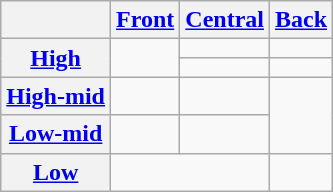<table class="wikitable" style="text-align:center">
<tr>
<th></th>
<th><a href='#'>Front</a></th>
<th><a href='#'>Central</a></th>
<th><a href='#'>Back</a></th>
</tr>
<tr>
<th rowspan="2"><a href='#'>High</a></th>
<td rowspan="2" align="center"></td>
<td></td>
<td align="center"></td>
</tr>
<tr>
<td></td>
<td></td>
</tr>
<tr>
<th><a href='#'>High-mid</a></th>
<td></td>
<td></td>
<td rowspan="2"></td>
</tr>
<tr>
<th><a href='#'>Low-mid</a></th>
<td></td>
<td></td>
</tr>
<tr>
<th><a href='#'>Low</a></th>
<td colspan="2"></td>
<td></td>
</tr>
</table>
